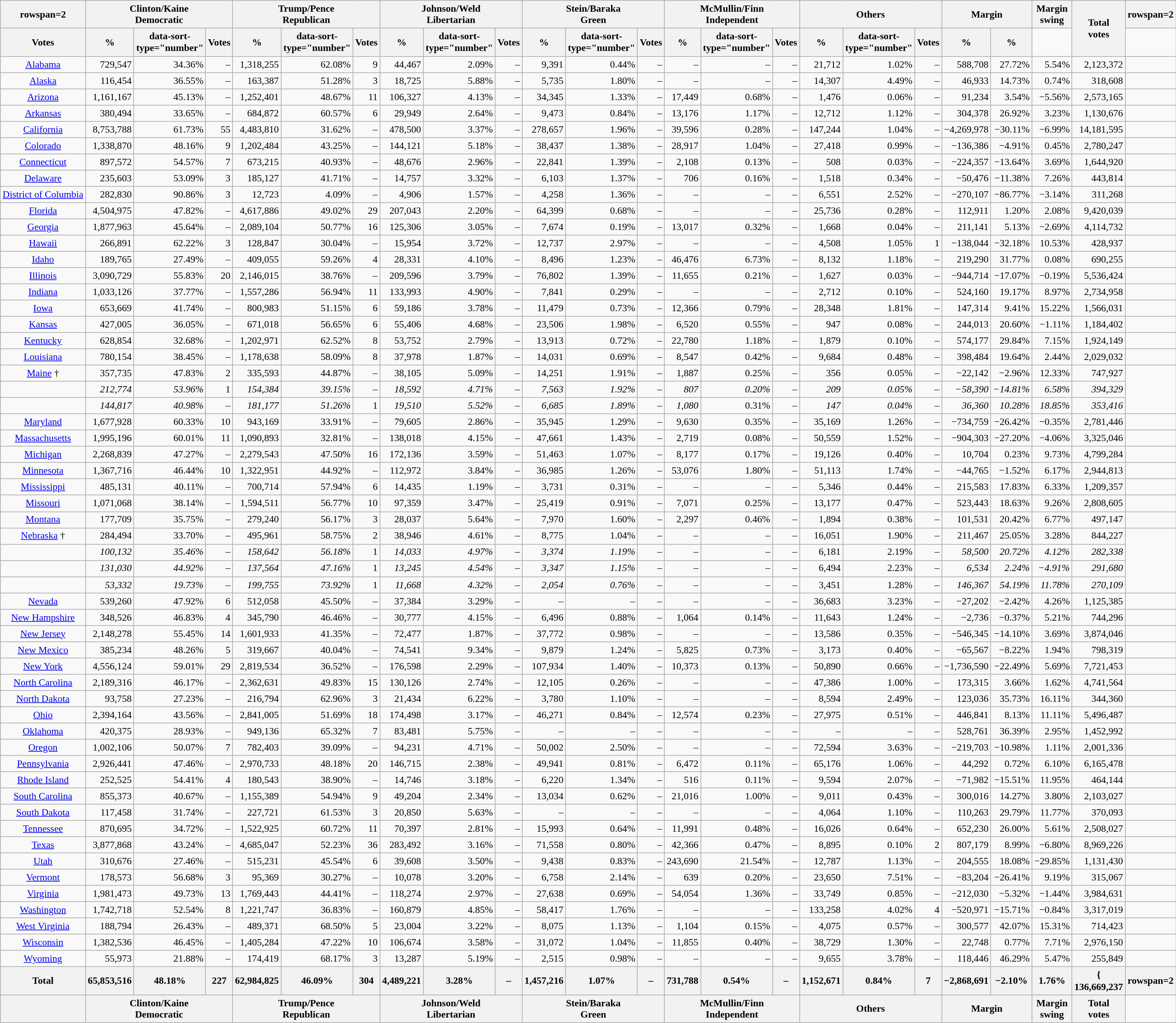<table class="wikitable sortable" style="text-align:right;font-size:90%;line-height:1.2">
<tr>
<th>rowspan=2 </th>
<th colspan=3>Clinton/Kaine<br>Democratic</th>
<th colspan=3>Trump/Pence<br>Republican</th>
<th colspan=3>Johnson/Weld<br>Libertarian</th>
<th colspan=3>Stein/Baraka<br>Green</th>
<th colspan=3>McMullin/Finn<br>Independent</th>
<th colspan=3>Others</th>
<th colspan=2>Margin</th>
<th>Margin<br>swing</th>
<th rowspan=2 data-sort-type="number">Total<br>votes</th>
<th>rowspan=2 </th>
</tr>
<tr>
<th data-sort-type="number">Votes</th>
<th data-sort-type="number">%</th>
<th>data-sort-type="number" </th>
<th data-sort-type="number">Votes</th>
<th data-sort-type="number">%</th>
<th>data-sort-type="number" </th>
<th data-sort-type="number">Votes</th>
<th data-sort-type="number">%</th>
<th>data-sort-type="number" </th>
<th data-sort-type="number">Votes</th>
<th data-sort-type="number">%</th>
<th>data-sort-type="number" </th>
<th data-sort-type="number">Votes</th>
<th data-sort-type="number">%</th>
<th>data-sort-type="number" </th>
<th data-sort-type="number">Votes</th>
<th data-sort-type="number">%</th>
<th>data-sort-type="number" </th>
<th data-sort-type="number">Votes</th>
<th data-sort-type="number">%</th>
<th data-sort-type="number">%</th>
</tr>
<tr>
<td style="white-space:nowrap;text-align:center;"><a href='#'>Alabama</a></td>
<td>729,547</td>
<td>34.36%</td>
<td>–</td>
<td>1,318,255</td>
<td>62.08%</td>
<td>9</td>
<td>44,467</td>
<td>2.09%</td>
<td>–</td>
<td>9,391</td>
<td>0.44%</td>
<td>–</td>
<td>–</td>
<td>–</td>
<td>–</td>
<td>21,712</td>
<td>1.02%</td>
<td>–</td>
<td>588,708</td>
<td>27.72%</td>
<td>5.54%</td>
<td>2,123,372</td>
<td></td>
</tr>
<tr>
<td style="white-space:nowrap;text-align:center;"><a href='#'>Alaska</a></td>
<td>116,454</td>
<td>36.55%</td>
<td>–</td>
<td>163,387</td>
<td>51.28%</td>
<td>3</td>
<td>18,725</td>
<td>5.88%</td>
<td>–</td>
<td>5,735</td>
<td>1.80%</td>
<td>–</td>
<td>–</td>
<td>–</td>
<td>–</td>
<td>14,307</td>
<td>4.49%</td>
<td>–</td>
<td>46,933</td>
<td>14.73%</td>
<td>0.74%</td>
<td>318,608</td>
<td></td>
</tr>
<tr>
<td style="white-space:nowrap;text-align:center;"><a href='#'>Arizona</a></td>
<td>1,161,167</td>
<td>45.13%</td>
<td>–</td>
<td>1,252,401</td>
<td>48.67%</td>
<td>11</td>
<td>106,327</td>
<td>4.13%</td>
<td>–</td>
<td>34,345</td>
<td>1.33%</td>
<td>–</td>
<td>17,449</td>
<td>0.68%</td>
<td>–</td>
<td>1,476</td>
<td>0.06%</td>
<td>–</td>
<td>91,234</td>
<td>3.54%</td>
<td>−5.56%</td>
<td>2,573,165</td>
<td></td>
</tr>
<tr>
<td style="white-space:nowrap;text-align:center;"><a href='#'>Arkansas</a></td>
<td>380,494</td>
<td>33.65%</td>
<td>–</td>
<td>684,872</td>
<td>60.57%</td>
<td>6</td>
<td>29,949</td>
<td>2.64%</td>
<td>–</td>
<td>9,473</td>
<td>0.84%</td>
<td>–</td>
<td>13,176</td>
<td>1.17%</td>
<td>–</td>
<td>12,712</td>
<td>1.12%</td>
<td>–</td>
<td>304,378</td>
<td>26.92%</td>
<td>3.23%</td>
<td>1,130,676</td>
<td></td>
</tr>
<tr>
<td style="white-space:nowrap;text-align:center;"><a href='#'>California</a></td>
<td>8,753,788</td>
<td>61.73%</td>
<td>55</td>
<td>4,483,810</td>
<td>31.62%</td>
<td>–</td>
<td>478,500</td>
<td>3.37%</td>
<td>–</td>
<td>278,657</td>
<td>1.96%</td>
<td>–</td>
<td>39,596</td>
<td>0.28%</td>
<td>–</td>
<td>147,244</td>
<td>1.04%</td>
<td>–</td>
<td>−4,269,978</td>
<td>−30.11%</td>
<td>−6.99%</td>
<td>14,181,595</td>
<td></td>
</tr>
<tr>
<td style="white-space:nowrap;text-align:center;"><a href='#'>Colorado</a></td>
<td>1,338,870</td>
<td>48.16%</td>
<td>9</td>
<td>1,202,484</td>
<td>43.25%</td>
<td>–</td>
<td>144,121</td>
<td>5.18%</td>
<td>–</td>
<td>38,437</td>
<td>1.38%</td>
<td>–</td>
<td>28,917</td>
<td>1.04%</td>
<td>–</td>
<td>27,418</td>
<td>0.99%</td>
<td>–</td>
<td>−136,386</td>
<td>−4.91%</td>
<td>0.45%</td>
<td>2,780,247</td>
<td></td>
</tr>
<tr>
<td style="white-space:nowrap;text-align:center;"><a href='#'>Connecticut</a></td>
<td>897,572</td>
<td>54.57%</td>
<td>7</td>
<td>673,215</td>
<td>40.93%</td>
<td>–</td>
<td>48,676</td>
<td>2.96%</td>
<td>–</td>
<td>22,841</td>
<td>1.39%</td>
<td>–</td>
<td>2,108</td>
<td>0.13%</td>
<td>–</td>
<td>508</td>
<td>0.03%</td>
<td>–</td>
<td>−224,357</td>
<td>−13.64%</td>
<td>3.69%</td>
<td>1,644,920</td>
<td></td>
</tr>
<tr>
<td style="white-space:nowrap;text-align:center;"><a href='#'>Delaware</a></td>
<td>235,603</td>
<td>53.09%</td>
<td>3</td>
<td>185,127</td>
<td>41.71%</td>
<td>–</td>
<td>14,757</td>
<td>3.32%</td>
<td>–</td>
<td>6,103</td>
<td>1.37%</td>
<td>–</td>
<td>706</td>
<td>0.16%</td>
<td>–</td>
<td>1,518</td>
<td>0.34%</td>
<td>–</td>
<td>−50,476</td>
<td>−11.38%</td>
<td>7.26%</td>
<td>443,814</td>
<td></td>
</tr>
<tr>
<td style="white-space:nowrap;text-align:center;"><a href='#'>District of Columbia</a></td>
<td>282,830</td>
<td>90.86%</td>
<td>3</td>
<td>12,723</td>
<td>4.09%</td>
<td>–</td>
<td>4,906</td>
<td>1.57%</td>
<td>–</td>
<td>4,258</td>
<td>1.36%</td>
<td>–</td>
<td>–</td>
<td>–</td>
<td>–</td>
<td>6,551</td>
<td>2.52%</td>
<td>–</td>
<td>−270,107</td>
<td>−86.77%</td>
<td>−3.14%</td>
<td>311,268</td>
<td></td>
</tr>
<tr>
<td style="white-space:nowrap;text-align:center;"><a href='#'>Florida</a></td>
<td>4,504,975</td>
<td>47.82%</td>
<td>–</td>
<td>4,617,886</td>
<td>49.02%</td>
<td>29</td>
<td>207,043</td>
<td>2.20%</td>
<td>–</td>
<td>64,399</td>
<td>0.68%</td>
<td>–</td>
<td>–</td>
<td>–</td>
<td>–</td>
<td>25,736</td>
<td>0.28%</td>
<td>–</td>
<td>112,911</td>
<td>1.20%</td>
<td>2.08%</td>
<td>9,420,039</td>
<td></td>
</tr>
<tr>
<td style="white-space:nowrap;text-align:center;"><a href='#'>Georgia</a></td>
<td>1,877,963</td>
<td>45.64%</td>
<td>–</td>
<td>2,089,104</td>
<td>50.77%</td>
<td>16</td>
<td>125,306</td>
<td>3.05%</td>
<td>–</td>
<td>7,674</td>
<td>0.19%</td>
<td>–</td>
<td>13,017</td>
<td>0.32%</td>
<td>–</td>
<td>1,668</td>
<td>0.04%</td>
<td>–</td>
<td>211,141</td>
<td>5.13%</td>
<td>−2.69%</td>
<td>4,114,732</td>
<td></td>
</tr>
<tr>
<td style="white-space:nowrap;text-align:center;"><a href='#'>Hawaii</a></td>
<td>266,891</td>
<td>62.22%</td>
<td>3</td>
<td>128,847</td>
<td>30.04%</td>
<td>–</td>
<td>15,954</td>
<td>3.72%</td>
<td>–</td>
<td>12,737</td>
<td>2.97%</td>
<td>–</td>
<td>–</td>
<td>–</td>
<td>–</td>
<td>4,508</td>
<td>1.05%</td>
<td>1</td>
<td>−138,044</td>
<td>−32.18%</td>
<td>10.53%</td>
<td>428,937</td>
<td></td>
</tr>
<tr>
<td style="white-space:nowrap;text-align:center;"><a href='#'>Idaho</a></td>
<td>189,765</td>
<td>27.49%</td>
<td>–</td>
<td>409,055</td>
<td>59.26%</td>
<td>4</td>
<td>28,331</td>
<td>4.10%</td>
<td>–</td>
<td>8,496</td>
<td>1.23%</td>
<td>–</td>
<td>46,476</td>
<td>6.73%</td>
<td>–</td>
<td>8,132</td>
<td>1.18%</td>
<td>–</td>
<td>219,290</td>
<td>31.77%</td>
<td>0.08%</td>
<td>690,255</td>
<td></td>
</tr>
<tr>
<td style="white-space:nowrap;text-align:center;"><a href='#'>Illinois</a></td>
<td>3,090,729</td>
<td>55.83%</td>
<td>20</td>
<td>2,146,015</td>
<td>38.76%</td>
<td>–</td>
<td>209,596</td>
<td>3.79%</td>
<td>–</td>
<td>76,802</td>
<td>1.39%</td>
<td>–</td>
<td>11,655</td>
<td>0.21%</td>
<td>–</td>
<td>1,627</td>
<td>0.03%</td>
<td>–</td>
<td>−944,714</td>
<td>−17.07%</td>
<td>−0.19%</td>
<td>5,536,424</td>
<td></td>
</tr>
<tr>
<td style="white-space:nowrap;text-align:center;"><a href='#'>Indiana</a></td>
<td>1,033,126</td>
<td>37.77%</td>
<td>–</td>
<td>1,557,286</td>
<td>56.94%</td>
<td>11</td>
<td>133,993</td>
<td>4.90%</td>
<td>–</td>
<td>7,841</td>
<td>0.29%</td>
<td>–</td>
<td>–</td>
<td>–</td>
<td>–</td>
<td>2,712</td>
<td>0.10%</td>
<td>–</td>
<td>524,160</td>
<td>19.17%</td>
<td>8.97%</td>
<td>2,734,958</td>
<td></td>
</tr>
<tr>
<td style="white-space:nowrap;text-align:center;"><a href='#'>Iowa</a></td>
<td>653,669</td>
<td>41.74%</td>
<td>–</td>
<td>800,983</td>
<td>51.15%</td>
<td>6</td>
<td>59,186</td>
<td>3.78%</td>
<td>–</td>
<td>11,479</td>
<td>0.73%</td>
<td>–</td>
<td>12,366</td>
<td>0.79%</td>
<td>–</td>
<td>28,348</td>
<td>1.81%</td>
<td>–</td>
<td>147,314</td>
<td>9.41%</td>
<td>15.22%</td>
<td>1,566,031</td>
<td></td>
</tr>
<tr>
<td style="white-space:nowrap;text-align:center;"><a href='#'>Kansas</a></td>
<td>427,005</td>
<td>36.05%</td>
<td>–</td>
<td>671,018</td>
<td>56.65%</td>
<td>6</td>
<td>55,406</td>
<td>4.68%</td>
<td>–</td>
<td>23,506</td>
<td>1.98%</td>
<td>–</td>
<td>6,520</td>
<td>0.55%</td>
<td>–</td>
<td>947</td>
<td>0.08%</td>
<td>–</td>
<td>244,013</td>
<td>20.60%</td>
<td>−1.11%</td>
<td>1,184,402</td>
<td></td>
</tr>
<tr>
<td style="white-space:nowrap;text-align:center;"><a href='#'>Kentucky</a></td>
<td>628,854</td>
<td>32.68%</td>
<td>–</td>
<td>1,202,971</td>
<td>62.52%</td>
<td>8</td>
<td>53,752</td>
<td>2.79%</td>
<td>–</td>
<td>13,913</td>
<td>0.72%</td>
<td>–</td>
<td>22,780</td>
<td>1.18%</td>
<td>–</td>
<td>1,879</td>
<td>0.10%</td>
<td>–</td>
<td>574,177</td>
<td>29.84%</td>
<td>7.15%</td>
<td>1,924,149</td>
<td></td>
</tr>
<tr>
<td style="white-space:nowrap;text-align:center;"><a href='#'>Louisiana</a></td>
<td>780,154</td>
<td>38.45%</td>
<td>–</td>
<td>1,178,638</td>
<td>58.09%</td>
<td>8</td>
<td>37,978</td>
<td>1.87%</td>
<td>–</td>
<td>14,031</td>
<td>0.69%</td>
<td>–</td>
<td>8,547</td>
<td>0.42%</td>
<td>–</td>
<td>9,684</td>
<td>0.48%</td>
<td>–</td>
<td>398,484</td>
<td>19.64%</td>
<td>2.44%</td>
<td>2,029,032</td>
<td></td>
</tr>
<tr>
<td style="white-space:nowrap;text-align:center;"><a href='#'>Maine</a> †</td>
<td>357,735</td>
<td>47.83%</td>
<td>2</td>
<td>335,593</td>
<td>44.87%</td>
<td>–</td>
<td>38,105</td>
<td>5.09%</td>
<td>–</td>
<td>14,251</td>
<td>1.91%</td>
<td>–</td>
<td>1,887</td>
<td>0.25%</td>
<td>–</td>
<td>356</td>
<td>0.05%</td>
<td>–</td>
<td>−22,142</td>
<td>−2.96%</td>
<td>12.33%</td>
<td>747,927</td>
<td rowspan=3></td>
</tr>
<tr>
<td style="white-space:nowrap;text-align:center;"><em></em></td>
<td><em>212,774</em></td>
<td><em>53.96%</em></td>
<td>1</td>
<td><em>154,384</em></td>
<td><em>39.15%</em></td>
<td>–</td>
<td><em>18,592</em></td>
<td><em>4.71%</em></td>
<td>–</td>
<td><em>7,563</em></td>
<td><em>1.92%</em></td>
<td>–</td>
<td><em>807</em></td>
<td><em>0.20%</em></td>
<td>–</td>
<td><em>209</em></td>
<td><em>0.05%</em></td>
<td>–</td>
<td><em>−58,390</em></td>
<td><em>−14.81%</em></td>
<td><em>6.58%</em></td>
<td><em>394,329</em></td>
</tr>
<tr>
<td style="white-space:nowrap;text-align:center;"><em></em></td>
<td><em>144,817</em></td>
<td><em>40.98%</em></td>
<td>–</td>
<td><em>181,177</em></td>
<td><em>51.26%</em></td>
<td>1</td>
<td><em>19,510</em></td>
<td><em>5.52%</em></td>
<td>–</td>
<td><em>6,685</em></td>
<td><em>1.89%</em></td>
<td>–</td>
<td><em>1,080</em></td>
<td>0.31%</td>
<td>–</td>
<td><em>147</em></td>
<td><em>0.04%</em></td>
<td>–</td>
<td><em>36,360</em></td>
<td><em>10.28%</em></td>
<td><em>18.85%</em></td>
<td><em>353,416</em></td>
</tr>
<tr>
<td style="white-space:nowrap;text-align:center;"><a href='#'>Maryland</a></td>
<td>1,677,928</td>
<td>60.33%</td>
<td>10</td>
<td>943,169</td>
<td>33.91%</td>
<td>–</td>
<td>79,605</td>
<td>2.86%</td>
<td>–</td>
<td>35,945</td>
<td>1.29%</td>
<td>–</td>
<td>9,630</td>
<td>0.35%</td>
<td>–</td>
<td>35,169</td>
<td>1.26%</td>
<td>–</td>
<td>−734,759</td>
<td>−26.42%</td>
<td>−0.35%</td>
<td>2,781,446</td>
<td></td>
</tr>
<tr>
<td style="white-space:nowrap;text-align:center;"><a href='#'>Massachusetts</a></td>
<td>1,995,196</td>
<td>60.01%</td>
<td>11</td>
<td>1,090,893</td>
<td>32.81%</td>
<td>–</td>
<td>138,018</td>
<td>4.15%</td>
<td>–</td>
<td>47,661</td>
<td>1.43%</td>
<td>–</td>
<td>2,719</td>
<td>0.08%</td>
<td>–</td>
<td>50,559</td>
<td>1.52%</td>
<td>–</td>
<td>−904,303</td>
<td>−27.20%</td>
<td>−4.06%</td>
<td>3,325,046</td>
<td></td>
</tr>
<tr>
<td style="white-space:nowrap;text-align:center;"><a href='#'>Michigan</a></td>
<td>2,268,839</td>
<td>47.27%</td>
<td>–</td>
<td>2,279,543</td>
<td>47.50%</td>
<td>16</td>
<td>172,136</td>
<td>3.59%</td>
<td>–</td>
<td>51,463</td>
<td>1.07%</td>
<td>–</td>
<td>8,177</td>
<td>0.17%</td>
<td>–</td>
<td>19,126</td>
<td>0.40%</td>
<td>–</td>
<td>10,704</td>
<td>0.23%</td>
<td>9.73%</td>
<td>4,799,284</td>
<td></td>
</tr>
<tr>
<td style="white-space:nowrap;text-align:center;"><a href='#'>Minnesota</a></td>
<td>1,367,716</td>
<td>46.44%</td>
<td>10</td>
<td>1,322,951</td>
<td>44.92%</td>
<td>–</td>
<td>112,972</td>
<td>3.84%</td>
<td>–</td>
<td>36,985</td>
<td>1.26%</td>
<td>–</td>
<td>53,076</td>
<td>1.80%</td>
<td>–</td>
<td>51,113</td>
<td>1.74%</td>
<td>–</td>
<td>−44,765</td>
<td>−1.52%</td>
<td>6.17%</td>
<td>2,944,813</td>
<td></td>
</tr>
<tr>
<td style="white-space:nowrap;text-align:center;"><a href='#'>Mississippi</a></td>
<td>485,131</td>
<td>40.11%</td>
<td>–</td>
<td>700,714</td>
<td>57.94%</td>
<td>6</td>
<td>14,435</td>
<td>1.19%</td>
<td>–</td>
<td>3,731</td>
<td>0.31%</td>
<td>–</td>
<td>–</td>
<td>–</td>
<td>–</td>
<td>5,346</td>
<td>0.44%</td>
<td>–</td>
<td>215,583</td>
<td>17.83%</td>
<td>6.33%</td>
<td>1,209,357</td>
<td></td>
</tr>
<tr>
<td style="white-space:nowrap;text-align:center;"><a href='#'>Missouri</a></td>
<td>1,071,068</td>
<td>38.14%</td>
<td>–</td>
<td>1,594,511</td>
<td>56.77%</td>
<td>10</td>
<td>97,359</td>
<td>3.47%</td>
<td>–</td>
<td>25,419</td>
<td>0.91%</td>
<td>–</td>
<td>7,071</td>
<td>0.25%</td>
<td>–</td>
<td>13,177</td>
<td>0.47%</td>
<td>–</td>
<td>523,443</td>
<td>18.63%</td>
<td>9.26%</td>
<td>2,808,605</td>
<td></td>
</tr>
<tr>
<td style="white-space:nowrap;text-align:center;"><a href='#'>Montana</a></td>
<td>177,709</td>
<td>35.75%</td>
<td>–</td>
<td>279,240</td>
<td>56.17%</td>
<td>3</td>
<td>28,037</td>
<td>5.64%</td>
<td>–</td>
<td>7,970</td>
<td>1.60%</td>
<td>–</td>
<td>2,297</td>
<td>0.46%</td>
<td>–</td>
<td>1,894</td>
<td>0.38%</td>
<td>–</td>
<td>101,531</td>
<td>20.42%</td>
<td>6.77%</td>
<td>497,147</td>
<td></td>
</tr>
<tr>
<td style="white-space:nowrap;text-align:center;"><a href='#'>Nebraska</a> †</td>
<td>284,494</td>
<td>33.70%</td>
<td>–</td>
<td>495,961</td>
<td>58.75%</td>
<td>2</td>
<td>38,946</td>
<td>4.61%</td>
<td>–</td>
<td>8,775</td>
<td>1.04%</td>
<td>–</td>
<td>–</td>
<td>–</td>
<td>–</td>
<td>16,051</td>
<td>1.90%</td>
<td>–</td>
<td>211,467</td>
<td>25.05%</td>
<td>3.28%</td>
<td>844,227</td>
<td rowspan="4"></td>
</tr>
<tr>
<td style="white-space:nowrap;text-align:center;"><em></em></td>
<td><em>100,132</em></td>
<td><em>35.46%</em></td>
<td>–</td>
<td><em>158,642</em></td>
<td><em>56.18%</em></td>
<td>1</td>
<td><em>14,033</em></td>
<td><em>4.97%</em></td>
<td>–</td>
<td><em>3,374</em></td>
<td><em>1.19%</em></td>
<td>–</td>
<td>–</td>
<td>–</td>
<td>–</td>
<td>6,181</td>
<td>2.19%</td>
<td>–</td>
<td><em>58,500</em></td>
<td><em>20.72%</em></td>
<td><em>4.12%</em></td>
<td><em>282,338</em></td>
</tr>
<tr>
<td style="white-space:nowrap;text-align:center;"><em></em></td>
<td><em>131,030</em></td>
<td><em>44.92%</em></td>
<td>–</td>
<td><em>137,564</em></td>
<td><em>47.16%</em></td>
<td>1</td>
<td><em>13,245</em></td>
<td><em>4.54%</em></td>
<td>–</td>
<td><em>3,347</em></td>
<td><em>1.15%</em></td>
<td>–</td>
<td>–</td>
<td>–</td>
<td>–</td>
<td>6,494</td>
<td>2.23%</td>
<td>–</td>
<td><em>6,534</em></td>
<td><em>2.24%</em></td>
<td><em>−4.91%</em></td>
<td><em>291,680</em></td>
</tr>
<tr>
<td style="white-space:nowrap;text-align:center;"><em></em></td>
<td><em>53,332</em></td>
<td><em>19.73%</em></td>
<td>–</td>
<td><em>199,755</em></td>
<td><em>73.92%</em></td>
<td>1</td>
<td><em>11,668</em></td>
<td><em>4.32%</em></td>
<td>–</td>
<td><em>2,054</em></td>
<td><em>0.76%</em></td>
<td>–</td>
<td>–</td>
<td>–</td>
<td>–</td>
<td>3,451</td>
<td>1.28%</td>
<td>–</td>
<td><em>146,367</em></td>
<td><em>54.19%</em></td>
<td><em>11.78%</em></td>
<td><em>270,109</em></td>
</tr>
<tr>
<td style="white-space:nowrap;text-align:center;"><a href='#'>Nevada</a></td>
<td>539,260</td>
<td>47.92%</td>
<td>6</td>
<td>512,058</td>
<td>45.50%</td>
<td>–</td>
<td>37,384</td>
<td>3.29%</td>
<td>–</td>
<td>–</td>
<td>–</td>
<td>–</td>
<td>–</td>
<td>–</td>
<td>–</td>
<td>36,683</td>
<td>3.23%</td>
<td>–</td>
<td>−27,202</td>
<td>−2.42%</td>
<td>4.26%</td>
<td>1,125,385</td>
<td></td>
</tr>
<tr>
<td style="white-space:nowrap;text-align:center;"><a href='#'>New Hampshire</a></td>
<td>348,526</td>
<td>46.83%</td>
<td>4</td>
<td>345,790</td>
<td>46.46%</td>
<td>–</td>
<td>30,777</td>
<td>4.15%</td>
<td>–</td>
<td>6,496</td>
<td>0.88%</td>
<td>–</td>
<td>1,064</td>
<td>0.14%</td>
<td>–</td>
<td>11,643</td>
<td>1.24%</td>
<td>–</td>
<td>−2,736</td>
<td>−0.37%</td>
<td>5.21%</td>
<td>744,296</td>
<td></td>
</tr>
<tr>
<td style="white-space:nowrap;text-align:center;"><a href='#'>New Jersey</a></td>
<td>2,148,278</td>
<td>55.45%</td>
<td>14</td>
<td>1,601,933</td>
<td>41.35%</td>
<td>–</td>
<td>72,477</td>
<td>1.87%</td>
<td>–</td>
<td>37,772</td>
<td>0.98%</td>
<td>–</td>
<td>–</td>
<td>–</td>
<td>–</td>
<td>13,586</td>
<td>0.35%</td>
<td>–</td>
<td>−546,345</td>
<td>−14.10%</td>
<td>3.69%</td>
<td>3,874,046</td>
<td></td>
</tr>
<tr>
<td style="white-space:nowrap;text-align:center;"><a href='#'>New Mexico</a></td>
<td>385,234</td>
<td>48.26%</td>
<td>5</td>
<td>319,667</td>
<td>40.04%</td>
<td>–</td>
<td>74,541</td>
<td>9.34%</td>
<td>–</td>
<td>9,879</td>
<td>1.24%</td>
<td>–</td>
<td>5,825</td>
<td>0.73%</td>
<td>–</td>
<td>3,173</td>
<td>0.40%</td>
<td>–</td>
<td>−65,567</td>
<td>−8.22%</td>
<td>1.94%</td>
<td>798,319</td>
<td></td>
</tr>
<tr>
<td style="white-space:nowrap;text-align:center;"><a href='#'>New York</a></td>
<td>4,556,124</td>
<td>59.01%</td>
<td>29</td>
<td>2,819,534</td>
<td>36.52%</td>
<td>–</td>
<td>176,598</td>
<td>2.29%</td>
<td>–</td>
<td>107,934</td>
<td>1.40%</td>
<td>–</td>
<td>10,373</td>
<td>0.13%</td>
<td>–</td>
<td>50,890</td>
<td>0.66%</td>
<td>–</td>
<td>−1,736,590</td>
<td>−22.49%</td>
<td>5.69%</td>
<td>7,721,453</td>
<td></td>
</tr>
<tr>
<td style="white-space:nowrap;text-align:center;"><a href='#'>North Carolina</a></td>
<td>2,189,316</td>
<td>46.17%</td>
<td>–</td>
<td>2,362,631</td>
<td>49.83%</td>
<td>15</td>
<td>130,126</td>
<td>2.74%</td>
<td>–</td>
<td>12,105</td>
<td>0.26%</td>
<td>–</td>
<td>–</td>
<td>–</td>
<td>–</td>
<td>47,386</td>
<td>1.00%</td>
<td>–</td>
<td>173,315</td>
<td>3.66%</td>
<td>1.62%</td>
<td>4,741,564</td>
<td></td>
</tr>
<tr>
<td style="white-space:nowrap;text-align:center;"><a href='#'>North Dakota</a></td>
<td>93,758</td>
<td>27.23%</td>
<td>–</td>
<td>216,794</td>
<td>62.96%</td>
<td>3</td>
<td>21,434</td>
<td>6.22%</td>
<td>–</td>
<td>3,780</td>
<td>1.10%</td>
<td>–</td>
<td>–</td>
<td>–</td>
<td>–</td>
<td>8,594</td>
<td>2.49%</td>
<td>–</td>
<td>123,036</td>
<td>35.73%</td>
<td>16.11%</td>
<td>344,360</td>
<td></td>
</tr>
<tr>
<td style="white-space:nowrap;text-align:center;"><a href='#'>Ohio</a></td>
<td>2,394,164</td>
<td>43.56%</td>
<td>–</td>
<td>2,841,005</td>
<td>51.69%</td>
<td>18</td>
<td>174,498</td>
<td>3.17%</td>
<td>–</td>
<td>46,271</td>
<td>0.84%</td>
<td>–</td>
<td>12,574</td>
<td>0.23%</td>
<td>–</td>
<td>27,975</td>
<td>0.51%</td>
<td>–</td>
<td>446,841</td>
<td>8.13%</td>
<td>11.11%</td>
<td>5,496,487</td>
<td></td>
</tr>
<tr>
<td style="white-space:nowrap;text-align:center;"><a href='#'>Oklahoma</a></td>
<td>420,375</td>
<td>28.93%</td>
<td>–</td>
<td>949,136</td>
<td>65.32%</td>
<td>7</td>
<td>83,481</td>
<td>5.75%</td>
<td>–</td>
<td>–</td>
<td>–</td>
<td>–</td>
<td>–</td>
<td>–</td>
<td>–</td>
<td>–</td>
<td>–</td>
<td>–</td>
<td>528,761</td>
<td>36.39%</td>
<td>2.95%</td>
<td>1,452,992</td>
<td></td>
</tr>
<tr>
<td style="white-space:nowrap;text-align:center;"><a href='#'>Oregon</a></td>
<td>1,002,106</td>
<td>50.07%</td>
<td>7</td>
<td>782,403</td>
<td>39.09%</td>
<td>–</td>
<td>94,231</td>
<td>4.71%</td>
<td>–</td>
<td>50,002</td>
<td>2.50%</td>
<td>–</td>
<td>–</td>
<td>–</td>
<td>–</td>
<td>72,594</td>
<td>3.63%</td>
<td>–</td>
<td>−219,703</td>
<td>−10.98%</td>
<td>1.11%</td>
<td>2,001,336</td>
<td></td>
</tr>
<tr>
<td style="white-space:nowrap;text-align:center;"><a href='#'>Pennsylvania</a></td>
<td>2,926,441</td>
<td>47.46%</td>
<td>–</td>
<td>2,970,733</td>
<td>48.18%</td>
<td>20</td>
<td>146,715</td>
<td>2.38%</td>
<td>–</td>
<td>49,941</td>
<td>0.81%</td>
<td>–</td>
<td>6,472</td>
<td>0.11%</td>
<td>–</td>
<td>65,176</td>
<td>1.06%</td>
<td>–</td>
<td>44,292</td>
<td>0.72%</td>
<td>6.10%</td>
<td>6,165,478</td>
<td></td>
</tr>
<tr>
<td style="white-space:nowrap;text-align:center;"><a href='#'>Rhode Island</a></td>
<td>252,525</td>
<td>54.41%</td>
<td>4</td>
<td>180,543</td>
<td>38.90%</td>
<td>–</td>
<td>14,746</td>
<td>3.18%</td>
<td>–</td>
<td>6,220</td>
<td>1.34%</td>
<td>–</td>
<td>516</td>
<td>0.11%</td>
<td>–</td>
<td>9,594</td>
<td>2.07%</td>
<td>–</td>
<td>−71,982</td>
<td>−15.51%</td>
<td>11.95%</td>
<td>464,144</td>
<td></td>
</tr>
<tr>
<td style="white-space:nowrap;text-align:center;"><a href='#'>South Carolina</a></td>
<td>855,373</td>
<td>40.67%</td>
<td>–</td>
<td>1,155,389</td>
<td>54.94%</td>
<td>9</td>
<td>49,204</td>
<td>2.34%</td>
<td>–</td>
<td>13,034</td>
<td>0.62%</td>
<td>–</td>
<td>21,016</td>
<td>1.00%</td>
<td>–</td>
<td>9,011</td>
<td>0.43%</td>
<td>–</td>
<td>300,016</td>
<td>14.27%</td>
<td>3.80%</td>
<td>2,103,027</td>
<td></td>
</tr>
<tr>
<td style="white-space:nowrap;text-align:center;"><a href='#'>South Dakota</a></td>
<td>117,458</td>
<td>31.74%</td>
<td>–</td>
<td>227,721</td>
<td>61.53%</td>
<td>3</td>
<td>20,850</td>
<td>5.63%</td>
<td>–</td>
<td>–</td>
<td>–</td>
<td>–</td>
<td>–</td>
<td>–</td>
<td>–</td>
<td>4,064</td>
<td>1.10%</td>
<td>–</td>
<td>110,263</td>
<td>29.79%</td>
<td>11.77%</td>
<td>370,093</td>
<td></td>
</tr>
<tr>
<td style="white-space:nowrap;text-align:center;"><a href='#'>Tennessee</a></td>
<td>870,695</td>
<td>34.72%</td>
<td>–</td>
<td>1,522,925</td>
<td>60.72%</td>
<td>11</td>
<td>70,397</td>
<td>2.81%</td>
<td>–</td>
<td>15,993</td>
<td>0.64%</td>
<td>–</td>
<td>11,991</td>
<td>0.48%</td>
<td>–</td>
<td>16,026</td>
<td>0.64%</td>
<td>–</td>
<td>652,230</td>
<td>26.00%</td>
<td>5.61%</td>
<td>2,508,027</td>
<td></td>
</tr>
<tr>
<td style="white-space:nowrap;text-align:center;"><a href='#'>Texas</a></td>
<td>3,877,868</td>
<td>43.24%</td>
<td>–</td>
<td>4,685,047</td>
<td>52.23%</td>
<td>36</td>
<td>283,492</td>
<td>3.16%</td>
<td>–</td>
<td>71,558</td>
<td>0.80%</td>
<td>–</td>
<td>42,366</td>
<td>0.47%</td>
<td>–</td>
<td>8,895</td>
<td>0.10%</td>
<td>2</td>
<td>807,179</td>
<td>8.99%</td>
<td>−6.80%</td>
<td>8,969,226</td>
<td></td>
</tr>
<tr>
<td style="white-space:nowrap;text-align:center;"><a href='#'>Utah</a></td>
<td>310,676</td>
<td>27.46%</td>
<td>–</td>
<td>515,231</td>
<td>45.54%</td>
<td>6</td>
<td>39,608</td>
<td>3.50%</td>
<td>–</td>
<td>9,438</td>
<td>0.83%</td>
<td>–</td>
<td>243,690</td>
<td>21.54%</td>
<td>–</td>
<td>12,787</td>
<td>1.13%</td>
<td>–</td>
<td>204,555</td>
<td>18.08%</td>
<td>−29.85%</td>
<td>1,131,430</td>
<td></td>
</tr>
<tr>
<td style="white-space:nowrap;text-align:center;"><a href='#'>Vermont</a></td>
<td>178,573</td>
<td>56.68%</td>
<td>3</td>
<td>95,369</td>
<td>30.27%</td>
<td>–</td>
<td>10,078</td>
<td>3.20%</td>
<td>–</td>
<td>6,758</td>
<td>2.14%</td>
<td>–</td>
<td>639</td>
<td>0.20%</td>
<td>–</td>
<td>23,650</td>
<td>7.51%</td>
<td>–</td>
<td>−83,204</td>
<td>−26.41%</td>
<td>9.19%</td>
<td>315,067</td>
<td></td>
</tr>
<tr>
<td style="white-space:nowrap;text-align:center;"><a href='#'>Virginia</a></td>
<td>1,981,473</td>
<td>49.73%</td>
<td>13</td>
<td>1,769,443</td>
<td>44.41%</td>
<td>–</td>
<td>118,274</td>
<td>2.97%</td>
<td>–</td>
<td>27,638</td>
<td>0.69%</td>
<td>–</td>
<td>54,054</td>
<td>1.36%</td>
<td>–</td>
<td>33,749</td>
<td>0.85%</td>
<td>–</td>
<td>−212,030</td>
<td>−5.32%</td>
<td>−1.44%</td>
<td>3,984,631</td>
<td></td>
</tr>
<tr>
<td style="white-space:nowrap;text-align:center;"><a href='#'>Washington</a></td>
<td>1,742,718</td>
<td>52.54%</td>
<td>8</td>
<td>1,221,747</td>
<td>36.83%</td>
<td>–</td>
<td>160,879</td>
<td>4.85%</td>
<td>–</td>
<td>58,417</td>
<td>1.76%</td>
<td>–</td>
<td>–</td>
<td>–</td>
<td>–</td>
<td>133,258</td>
<td>4.02%</td>
<td>4</td>
<td>−520,971</td>
<td>−15.71%</td>
<td>−0.84%</td>
<td>3,317,019</td>
<td></td>
</tr>
<tr>
<td style="white-space:nowrap;text-align:center;"><a href='#'>West Virginia</a></td>
<td>188,794</td>
<td>26.43%</td>
<td>–</td>
<td>489,371</td>
<td>68.50%</td>
<td>5</td>
<td>23,004</td>
<td>3.22%</td>
<td>–</td>
<td>8,075</td>
<td>1.13%</td>
<td>–</td>
<td>1,104</td>
<td>0.15%</td>
<td>–</td>
<td>4,075</td>
<td>0.57%</td>
<td>–</td>
<td>300,577</td>
<td>42.07%</td>
<td>15.31%</td>
<td>714,423</td>
<td></td>
</tr>
<tr>
<td style="white-space:nowrap;text-align:center;"><a href='#'>Wisconsin</a></td>
<td>1,382,536</td>
<td>46.45%</td>
<td>–</td>
<td>1,405,284</td>
<td>47.22%</td>
<td>10</td>
<td>106,674</td>
<td>3.58%</td>
<td>–</td>
<td>31,072</td>
<td>1.04%</td>
<td>–</td>
<td>11,855</td>
<td>0.40%</td>
<td>–</td>
<td>38,729</td>
<td>1.30%</td>
<td>–</td>
<td>22,748</td>
<td>0.77%</td>
<td>7.71%</td>
<td>2,976,150</td>
<td></td>
</tr>
<tr>
<td style="white-space:nowrap;text-align:center;"><a href='#'>Wyoming</a></td>
<td>55,973</td>
<td>21.88%</td>
<td>–</td>
<td>174,419</td>
<td>68.17%</td>
<td>3</td>
<td>13,287</td>
<td>5.19%</td>
<td>–</td>
<td>2,515</td>
<td>0.98%</td>
<td>–</td>
<td>–</td>
<td>–</td>
<td>–</td>
<td>9,655</td>
<td>3.78%</td>
<td>–</td>
<td>118,446</td>
<td>46.29%</td>
<td>5.47%</td>
<td>255,849</td>
<td></td>
</tr>
<tr>
<th>Total</th>
<th> 65,853,516</th>
<th> 48.18%</th>
<th> 227</th>
<th> 62,984,825</th>
<th> 46.09%</th>
<th> 304</th>
<th> 4,489,221</th>
<th> 3.28%</th>
<th> –</th>
<th> 1,457,216</th>
<th> 1.07%</th>
<th> –</th>
<th> 731,788</th>
<th> 0.54%</th>
<th> –</th>
<th> 1,152,671</th>
<th> 0.84%</th>
<th> 7</th>
<th> −2,868,691</th>
<th> −2.10%</th>
<th> 1.76%</th>
<th>{ 136,669,237</th>
<th>rowspan=2 </th>
</tr>
<tr>
<th></th>
<th colspan=3>Clinton/Kaine<br>Democratic</th>
<th colspan=3>Trump/Pence<br>Republican</th>
<th colspan=3>Johnson/Weld<br>Libertarian</th>
<th colspan=3>Stein/Baraka<br>Green</th>
<th colspan=3>McMullin/Finn<br>Independent</th>
<th colspan=3>Others</th>
<th colspan=2>Margin</th>
<th>Margin<br>swing</th>
<th>Total<br>votes</th>
</tr>
</table>
